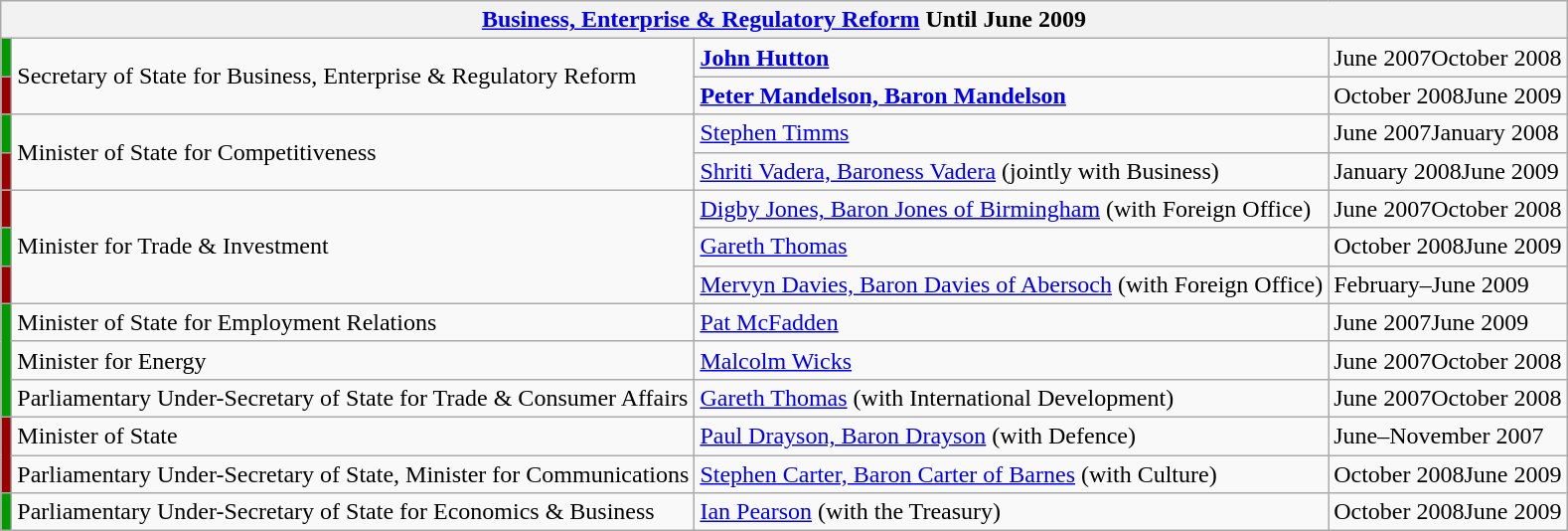<table class="wikitable">
<tr>
<th colspan=4><a href='#'>Business, Enterprise & Regulatory Reform</a> Until June 2009</th>
</tr>
<tr>
<td rowspan=1 bgcolor="009900"></td>
<td rowspan=2>Secretary of State for Business, Enterprise & Regulatory Reform</td>
<td><strong><a href='#'>John Hutton</a></strong></td>
<td>June 2007October 2008</td>
</tr>
<tr>
<td rowspan=1 bgcolor="990000"></td>
<td><strong><a href='#'>Peter Mandelson, Baron Mandelson</a></strong></td>
<td>October 2008June 2009</td>
</tr>
<tr>
<td rowspan=1 bgcolor="009900"></td>
<td rowspan=2>Minister of State for Competitiveness</td>
<td><a href='#'>Stephen Timms</a></td>
<td>June 2007January 2008</td>
</tr>
<tr>
<td rowspan=1 bgcolor="990000"></td>
<td><a href='#'>Shriti Vadera, Baroness Vadera</a> (jointly with Business)</td>
<td>January 2008June 2009</td>
</tr>
<tr>
<td rowspan=1 bgcolor="990000"></td>
<td rowspan=3>Minister for Trade & Investment</td>
<td><a href='#'>Digby Jones, Baron Jones of Birmingham</a> (with Foreign Office)</td>
<td>June 2007October 2008</td>
</tr>
<tr>
<td rowspan=1 bgcolor="009900"></td>
<td><a href='#'>Gareth Thomas</a></td>
<td>October 2008June 2009</td>
</tr>
<tr>
<td rowspan=1 bgcolor="990000"></td>
<td><a href='#'>Mervyn Davies, Baron Davies of Abersoch</a> (with Foreign Office)</td>
<td>February–June 2009</td>
</tr>
<tr>
<td rowspan=3 bgcolor="009900"></td>
<td>Minister of State for Employment Relations</td>
<td><a href='#'>Pat McFadden</a></td>
<td>June 2007June 2009</td>
</tr>
<tr>
<td>Minister for Energy</td>
<td><a href='#'>Malcolm Wicks</a></td>
<td>June 2007October 2008</td>
</tr>
<tr>
<td>Parliamentary Under-Secretary of State for Trade & Consumer Affairs</td>
<td><a href='#'>Gareth Thomas</a> (with International Development)</td>
<td>June 2007October 2008</td>
</tr>
<tr>
<td rowspan=2 bgcolor="990000"></td>
<td>Minister of State</td>
<td><a href='#'>Paul Drayson, Baron Drayson</a> (with Defence)</td>
<td>June–November 2007</td>
</tr>
<tr>
<td>Parliamentary Under-Secretary of State, Minister for Communications</td>
<td><a href='#'>Stephen Carter, Baron Carter of Barnes</a> (with Culture)</td>
<td>October 2008June 2009</td>
</tr>
<tr>
<td rowspan=1 bgcolor="009900"></td>
<td>Parliamentary Under-Secretary of State for Economics & Business</td>
<td><a href='#'>Ian Pearson</a> (with the Treasury)</td>
<td>October 2008June 2009</td>
</tr>
</table>
